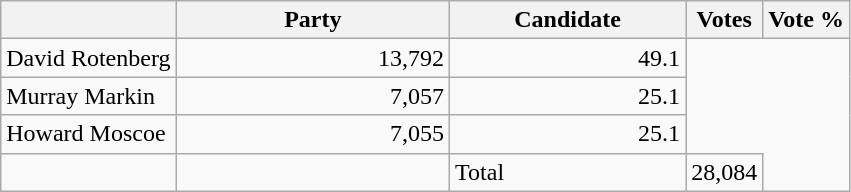<table class="wikitable">
<tr>
<th></th>
<th scope="col" width="175">Party</th>
<th scope="col" width="150">Candidate</th>
<th>Votes</th>
<th>Vote %</th>
</tr>
<tr>
<td>David Rotenberg</td>
<td align=right>13,792</td>
<td align=right>49.1</td>
</tr>
<tr>
<td>Murray Markin</td>
<td align=right>7,057</td>
<td align=right>25.1</td>
</tr>
<tr>
<td>Howard Moscoe</td>
<td align=right>7,055</td>
<td align=right>25.1<br></td>
</tr>
<tr |>
<td></td>
<td></td>
<td>Total</td>
<td align=right>28,084</td>
</tr>
</table>
